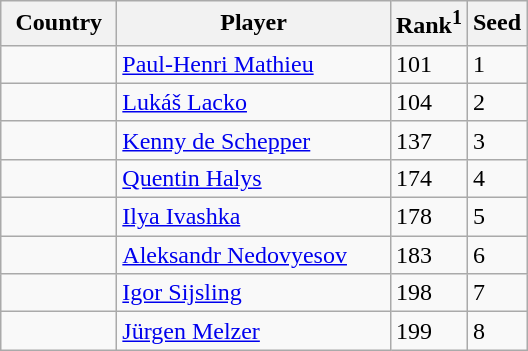<table class="sortable wikitable">
<tr>
<th width="70">Country</th>
<th width="175">Player</th>
<th>Rank<sup>1</sup></th>
<th>Seed</th>
</tr>
<tr>
<td></td>
<td><a href='#'>Paul-Henri Mathieu</a></td>
<td>101</td>
<td>1</td>
</tr>
<tr>
<td></td>
<td><a href='#'>Lukáš Lacko</a></td>
<td>104</td>
<td>2</td>
</tr>
<tr>
<td></td>
<td><a href='#'>Kenny de Schepper</a></td>
<td>137</td>
<td>3</td>
</tr>
<tr>
<td></td>
<td><a href='#'>Quentin Halys</a></td>
<td>174</td>
<td>4</td>
</tr>
<tr>
<td></td>
<td><a href='#'>Ilya Ivashka</a></td>
<td>178</td>
<td>5</td>
</tr>
<tr>
<td></td>
<td><a href='#'>Aleksandr Nedovyesov</a></td>
<td>183</td>
<td>6</td>
</tr>
<tr>
<td></td>
<td><a href='#'>Igor Sijsling</a></td>
<td>198</td>
<td>7</td>
</tr>
<tr>
<td></td>
<td><a href='#'>Jürgen Melzer</a></td>
<td>199</td>
<td>8</td>
</tr>
</table>
